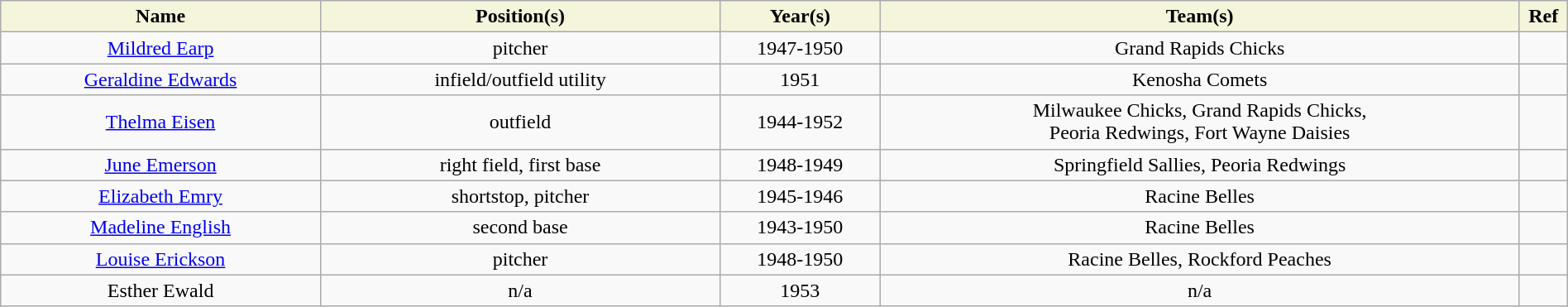<table class="wikitable" style="width: 100%">
<tr>
<th style="background:#F5F5DC;" width=20%>Name</th>
<th width=25% style="background:#F5F5DC;">Position(s)</th>
<th width=10% style="background:#F5F5DC;">Year(s)</th>
<th width=40% style="background:#F5F5DC;">Team(s)</th>
<th width=3% style="background:#F5F5DC;">Ref</th>
</tr>
<tr align=center>
<td><a href='#'>Mildred Earp</a></td>
<td>pitcher</td>
<td>1947-1950</td>
<td>Grand Rapids Chicks</td>
<td></td>
</tr>
<tr align=center>
<td><a href='#'>Geraldine Edwards</a></td>
<td>infield/outfield utility</td>
<td>1951</td>
<td>Kenosha Comets</td>
<td></td>
</tr>
<tr align=center>
<td><a href='#'>Thelma Eisen</a></td>
<td>outfield</td>
<td>1944-1952</td>
<td>Milwaukee Chicks, Grand Rapids Chicks,<br>Peoria Redwings, Fort Wayne Daisies</td>
<td></td>
</tr>
<tr align=center>
<td><a href='#'>June Emerson</a></td>
<td>right field, first base</td>
<td>1948-1949</td>
<td>Springfield Sallies, Peoria Redwings</td>
<td></td>
</tr>
<tr align=center>
<td><a href='#'>Elizabeth Emry</a></td>
<td>shortstop, pitcher</td>
<td>1945-1946</td>
<td>Racine Belles</td>
<td></td>
</tr>
<tr align=center>
<td><a href='#'>Madeline English</a></td>
<td>second base</td>
<td>1943-1950</td>
<td>Racine Belles</td>
<td></td>
</tr>
<tr align=center>
<td><a href='#'>Louise Erickson</a></td>
<td>pitcher</td>
<td>1948-1950</td>
<td>Racine Belles, Rockford Peaches</td>
<td></td>
</tr>
<tr align=center>
<td>Esther Ewald</td>
<td>n/a</td>
<td>1953</td>
<td>n/a</td>
<td></td>
</tr>
</table>
